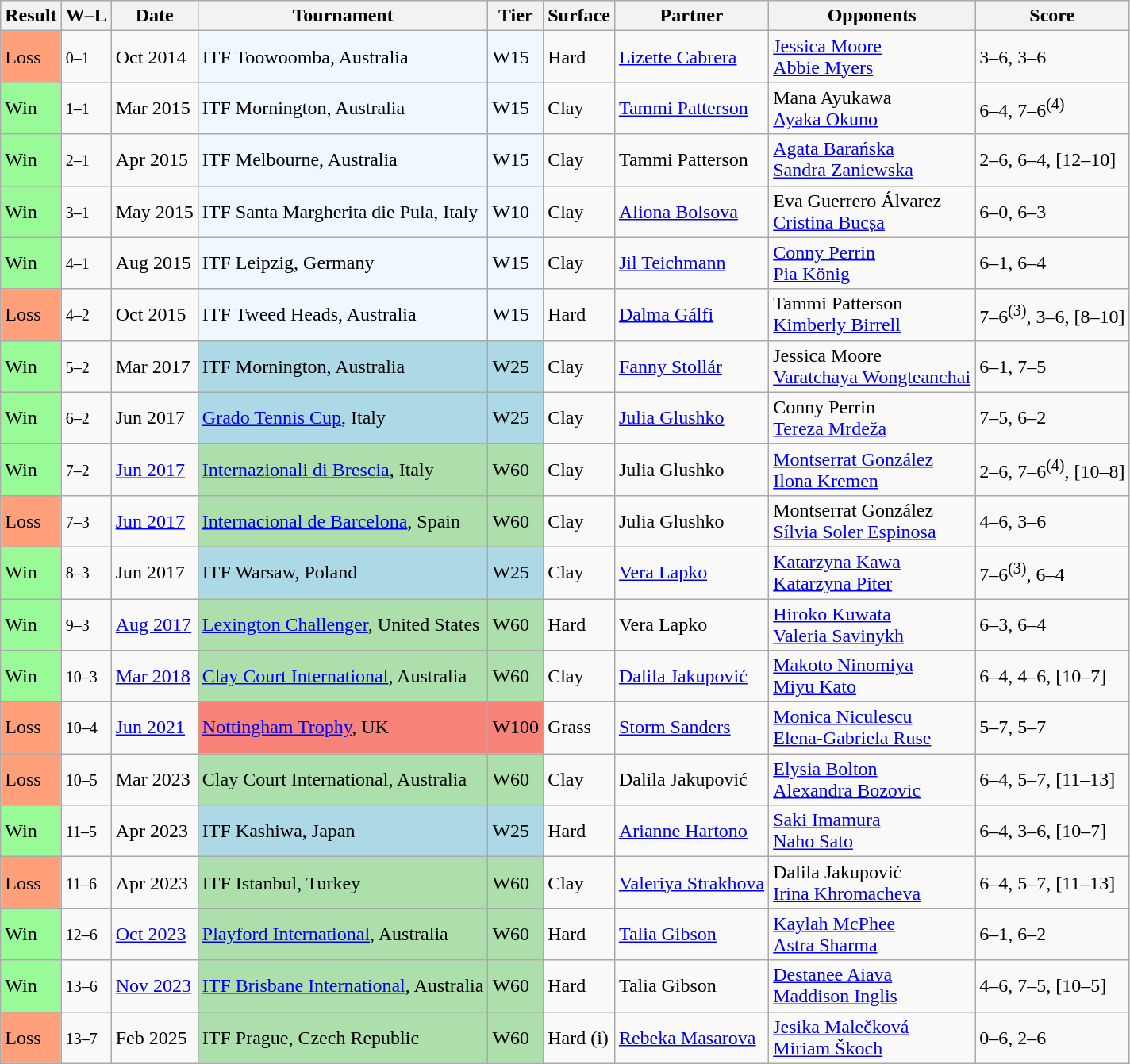<table class="sortable wikitable nowrap">
<tr>
<th>Result</th>
<th class="unsortable">W–L</th>
<th>Date</th>
<th>Tournament</th>
<th>Tier</th>
<th>Surface</th>
<th>Partner</th>
<th>Opponents</th>
<th class="unsortable">Score</th>
</tr>
<tr>
<td style="background:#ffa07a;">Loss</td>
<td><small>0–1</small></td>
<td>Oct 2014</td>
<td style="background:#f0f8ff;">ITF Toowoomba, Australia</td>
<td style="background:#f0f8ff;">W15</td>
<td>Hard</td>
<td> <a href='#'>Lizette Cabrera</a></td>
<td> <a href='#'>Jessica Moore</a> <br>  <a href='#'>Abbie Myers</a></td>
<td>3–6, 3–6</td>
</tr>
<tr>
<td style="background:#98fb98;">Win</td>
<td><small>1–1</small></td>
<td>Mar 2015</td>
<td style="background:#f0f8ff;">ITF Mornington, Australia</td>
<td style="background:#f0f8ff;">W15</td>
<td>Clay</td>
<td> <a href='#'>Tammi Patterson</a></td>
<td> Mana Ayukawa <br>  <a href='#'>Ayaka Okuno</a></td>
<td>6–4, 7–6<sup>(4)</sup></td>
</tr>
<tr>
<td style="background:#98fb98;">Win</td>
<td><small>2–1</small></td>
<td>Apr 2015</td>
<td style="background:#f0f8ff;">ITF Melbourne, Australia</td>
<td style="background:#f0f8ff;">W15</td>
<td>Clay</td>
<td> Tammi Patterson</td>
<td> <a href='#'>Agata Barańska</a> <br>  <a href='#'>Sandra Zaniewska</a></td>
<td>2–6, 6–4, [12–10]</td>
</tr>
<tr>
<td style="background:#98fb98;">Win</td>
<td><small>3–1</small></td>
<td>May 2015</td>
<td style="background:#f0f8ff;">ITF Santa Margherita die Pula, Italy</td>
<td style="background:#f0f8ff;">W10</td>
<td>Clay</td>
<td> <a href='#'>Aliona Bolsova</a></td>
<td> Eva Guerrero Álvarez <br>  <a href='#'>Cristina Bucșa</a></td>
<td>6–0, 6–3</td>
</tr>
<tr>
<td style="background:#98fb98;">Win</td>
<td><small>4–1</small></td>
<td>Aug 2015</td>
<td style="background:#f0f8ff;">ITF Leipzig, Germany</td>
<td style="background:#f0f8ff;">W15</td>
<td>Clay</td>
<td> <a href='#'>Jil Teichmann</a></td>
<td> <a href='#'>Conny Perrin</a> <br>  <a href='#'>Pia König</a></td>
<td>6–1, 6–4</td>
</tr>
<tr>
<td style="background:#ffa07a;">Loss</td>
<td><small>4–2</small></td>
<td>Oct 2015</td>
<td style="background:#f0f8ff;">ITF Tweed Heads, Australia</td>
<td style="background:#f0f8ff;">W15</td>
<td>Hard</td>
<td> <a href='#'>Dalma Gálfi</a></td>
<td> Tammi Patterson <br>  <a href='#'>Kimberly Birrell</a></td>
<td>7–6<sup>(3)</sup>, 3–6, [8–10]</td>
</tr>
<tr>
<td style="background:#98fb98;">Win</td>
<td><small>5–2</small></td>
<td>Mar 2017</td>
<td style="background:lightblue;">ITF Mornington, Australia</td>
<td style="background:lightblue;">W25</td>
<td>Clay</td>
<td> <a href='#'>Fanny Stollár</a></td>
<td> Jessica Moore <br>  <a href='#'>Varatchaya Wongteanchai</a></td>
<td>6–1, 7–5</td>
</tr>
<tr>
<td style="background:#98fb98;">Win</td>
<td><small>6–2</small></td>
<td>Jun 2017</td>
<td style="background:lightblue;"><a href='#'>Grado Tennis Cup</a>, Italy</td>
<td style="background:lightblue;">W25</td>
<td>Clay</td>
<td> <a href='#'>Julia Glushko</a></td>
<td> Conny Perrin <br>  <a href='#'>Tereza Mrdeža</a></td>
<td>7–5, 6–2</td>
</tr>
<tr>
<td style="background:#98fb98;">Win</td>
<td><small>7–2</small></td>
<td><a href='#'>Jun 2017</a></td>
<td style="background:#addfad;"><a href='#'>Internazionali di Brescia</a>, Italy</td>
<td style="background:#addfad;">W60</td>
<td>Clay</td>
<td> Julia Glushko</td>
<td> <a href='#'>Montserrat González</a> <br>  <a href='#'>Ilona Kremen</a></td>
<td>2–6, 7–6<sup>(4)</sup>, [10–8]</td>
</tr>
<tr>
<td style="background:#ffa07a;">Loss</td>
<td><small>7–3</small></td>
<td><a href='#'>Jun 2017</a></td>
<td style="background:#addfad;"><a href='#'>Internacional de Barcelona</a>, Spain</td>
<td style="background:#addfad;">W60</td>
<td>Clay</td>
<td> Julia Glushko</td>
<td> Montserrat González <br>  <a href='#'>Sílvia Soler Espinosa</a></td>
<td>4–6, 3–6</td>
</tr>
<tr>
<td style="background:#98fb98;">Win</td>
<td><small>8–3</small></td>
<td>Jun 2017</td>
<td style="background:lightblue;">ITF Warsaw, Poland</td>
<td style="background:lightblue;">W25</td>
<td>Clay</td>
<td> <a href='#'>Vera Lapko</a></td>
<td> <a href='#'>Katarzyna Kawa</a> <br>  <a href='#'>Katarzyna Piter</a></td>
<td>7–6<sup>(3)</sup>, 6–4</td>
</tr>
<tr>
<td style="background:#98fb98;">Win</td>
<td><small>9–3</small></td>
<td><a href='#'>Aug 2017</a></td>
<td style="background:#addfad;"><a href='#'>Lexington Challenger</a>, United States</td>
<td style="background:#addfad;">W60</td>
<td>Hard</td>
<td> Vera Lapko</td>
<td> <a href='#'>Hiroko Kuwata</a> <br>  <a href='#'>Valeria Savinykh</a></td>
<td>6–3, 6–4</td>
</tr>
<tr>
<td style="background:#98fb98;">Win</td>
<td><small>10–3</small></td>
<td><a href='#'>Mar 2018</a></td>
<td style="background:#addfad;"><a href='#'>Clay Court International</a>, Australia</td>
<td style="background:#addfad;">W60</td>
<td>Clay</td>
<td> <a href='#'>Dalila Jakupović</a></td>
<td> <a href='#'>Makoto Ninomiya</a> <br>  <a href='#'>Miyu Kato</a></td>
<td>6–4, 4–6, [10–7]</td>
</tr>
<tr>
<td style="background:#ffa07a;">Loss</td>
<td><small>10–4</small></td>
<td><a href='#'>Jun 2021</a></td>
<td style="background:#f88379;"><a href='#'>Nottingham Trophy</a>, UK</td>
<td style="background:#f88379;">W100</td>
<td>Grass</td>
<td> <a href='#'>Storm Sanders</a></td>
<td> <a href='#'>Monica Niculescu</a> <br>  <a href='#'>Elena-Gabriela Ruse</a></td>
<td>5–7, 5–7</td>
</tr>
<tr>
<td style="background:#ffa07a;">Loss</td>
<td><small>10–5</small></td>
<td>Mar 2023</td>
<td style="background:#addfad;">Clay Court International, Australia</td>
<td style="background:#addfad;">W60</td>
<td>Clay</td>
<td> Dalila Jakupović</td>
<td> <a href='#'>Elysia Bolton</a> <br>  <a href='#'>Alexandra Bozovic</a></td>
<td>6–4, 5–7, [11–13]</td>
</tr>
<tr>
<td style="background:#98fb98;">Win</td>
<td><small>11–5</small></td>
<td>Apr 2023</td>
<td style="background:lightblue;">ITF Kashiwa, Japan</td>
<td style="background:lightblue;">W25</td>
<td>Hard</td>
<td> <a href='#'>Arianne Hartono</a></td>
<td> <a href='#'>Saki Imamura</a> <br>  <a href='#'>Naho Sato</a></td>
<td>6–4, 3–6, [10–7]</td>
</tr>
<tr>
<td style="background:#ffa07a;">Loss</td>
<td><small>11–6</small></td>
<td>Apr 2023</td>
<td style="background:#addfad;">ITF Istanbul, Turkey</td>
<td style="background:#addfad;">W60</td>
<td>Clay</td>
<td> <a href='#'>Valeriya Strakhova</a></td>
<td> Dalila Jakupović <br>  <a href='#'>Irina Khromacheva</a></td>
<td>6–4, 5–7, [11–13]</td>
</tr>
<tr>
<td style="background:#98fb98;">Win</td>
<td><small>12–6</small></td>
<td><a href='#'>Oct 2023</a></td>
<td style="background:#addfad;"><a href='#'>Playford International</a>, Australia</td>
<td style="background:#addfad;">W60</td>
<td>Hard</td>
<td> <a href='#'>Talia Gibson</a></td>
<td> <a href='#'>Kaylah McPhee</a> <br>  <a href='#'>Astra Sharma</a></td>
<td>6–1, 6–2</td>
</tr>
<tr>
<td style="background:#98fb98;">Win</td>
<td><small>13–6</small></td>
<td><a href='#'>Nov 2023</a></td>
<td style="background:#addfad;"><a href='#'>ITF Brisbane International</a>, Australia</td>
<td style="background:#addfad;">W60</td>
<td>Hard</td>
<td> Talia Gibson</td>
<td> <a href='#'>Destanee Aiava</a> <br>  <a href='#'>Maddison Inglis</a></td>
<td>4–6, 7–5, [10–5]</td>
</tr>
<tr>
<td style="background:#ffa07a;">Loss</td>
<td><small>13–7</small></td>
<td>Feb 2025</td>
<td style="background:#addfad;">ITF Prague, Czech Republic</td>
<td style="background:#addfad;">W60</td>
<td>Hard (i)</td>
<td> <a href='#'>Rebeka Masarova</a></td>
<td> <a href='#'>Jesika Malečková</a> <br>  <a href='#'>Miriam Škoch</a></td>
<td>0–6, 2–6</td>
</tr>
</table>
